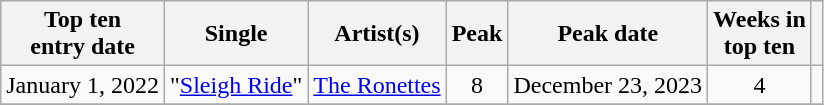<table class="wikitable">
<tr>
<th>Top ten<br>entry date</th>
<th>Single</th>
<th>Artist(s)</th>
<th data-sort-type="number">Peak</th>
<th>Peak date</th>
<th data-sort-type="number">Weeks in<br>top ten</th>
<th></th>
</tr>
<tr>
<td>January 1, 2022</td>
<td>"<a href='#'>Sleigh Ride</a>"</td>
<td><a href='#'>The Ronettes</a></td>
<td style="text-align:center;">8</td>
<td>December 23, 2023</td>
<td style="text-align:center;">4</td>
<td style="text-align:center;"></td>
</tr>
<tr>
</tr>
</table>
